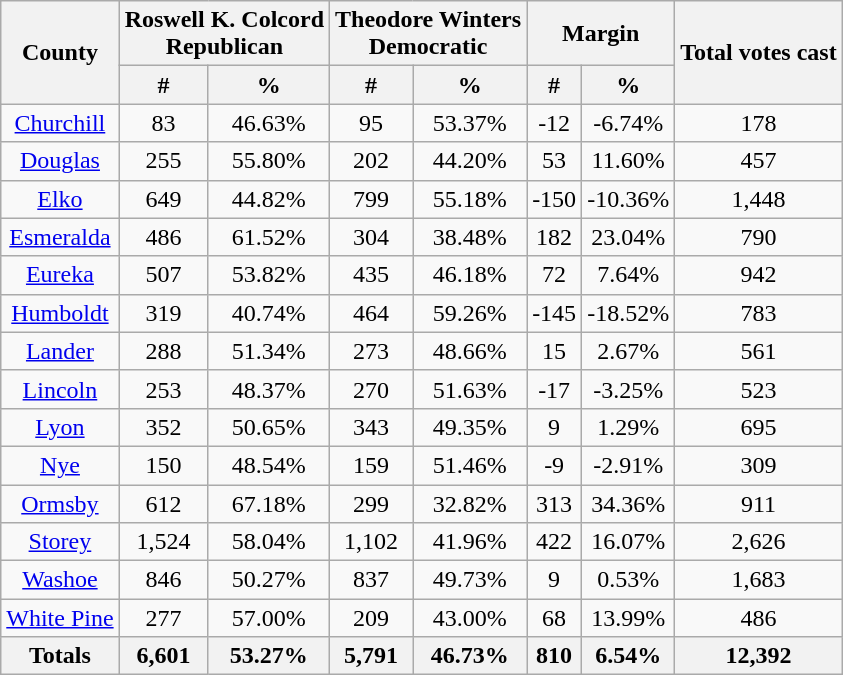<table class="wikitable sortable" style="text-align:center">
<tr>
<th rowspan="2">County</th>
<th style="text-align:center;" colspan="2">Roswell K. Colcord<br>Republican</th>
<th style="text-align:center;" colspan="2">Theodore Winters<br>Democratic</th>
<th style="text-align:center;" colspan="2">Margin</th>
<th style="text-align:center;" rowspan="2">Total votes cast</th>
</tr>
<tr>
<th style="text-align:center;" data-sort-type="number">#</th>
<th style="text-align:center;" data-sort-type="number">%</th>
<th style="text-align:center;" data-sort-type="number">#</th>
<th style="text-align:center;" data-sort-type="number">%</th>
<th style="text-align:center;" data-sort-type="number">#</th>
<th style="text-align:center;" data-sort-type="number">%</th>
</tr>
<tr style="text-align:center;">
<td><a href='#'>Churchill</a></td>
<td>83</td>
<td>46.63%</td>
<td>95</td>
<td>53.37%</td>
<td>-12</td>
<td>-6.74%</td>
<td>178</td>
</tr>
<tr style="text-align:center;">
<td><a href='#'>Douglas</a></td>
<td>255</td>
<td>55.80%</td>
<td>202</td>
<td>44.20%</td>
<td>53</td>
<td>11.60%</td>
<td>457</td>
</tr>
<tr style="text-align:center;">
<td><a href='#'>Elko</a></td>
<td>649</td>
<td>44.82%</td>
<td>799</td>
<td>55.18%</td>
<td>-150</td>
<td>-10.36%</td>
<td>1,448</td>
</tr>
<tr style="text-align:center;">
<td><a href='#'>Esmeralda</a></td>
<td>486</td>
<td>61.52%</td>
<td>304</td>
<td>38.48%</td>
<td>182</td>
<td>23.04%</td>
<td>790</td>
</tr>
<tr style="text-align:center;">
<td><a href='#'>Eureka</a></td>
<td>507</td>
<td>53.82%</td>
<td>435</td>
<td>46.18%</td>
<td>72</td>
<td>7.64%</td>
<td>942</td>
</tr>
<tr style="text-align:center;">
<td><a href='#'>Humboldt</a></td>
<td>319</td>
<td>40.74%</td>
<td>464</td>
<td>59.26%</td>
<td>-145</td>
<td>-18.52%</td>
<td>783</td>
</tr>
<tr style="text-align:center;">
<td><a href='#'>Lander</a></td>
<td>288</td>
<td>51.34%</td>
<td>273</td>
<td>48.66%</td>
<td>15</td>
<td>2.67%</td>
<td>561</td>
</tr>
<tr style="text-align:center;">
<td><a href='#'>Lincoln</a></td>
<td>253</td>
<td>48.37%</td>
<td>270</td>
<td>51.63%</td>
<td>-17</td>
<td>-3.25%</td>
<td>523</td>
</tr>
<tr style="text-align:center;">
<td><a href='#'>Lyon</a></td>
<td>352</td>
<td>50.65%</td>
<td>343</td>
<td>49.35%</td>
<td>9</td>
<td>1.29%</td>
<td>695</td>
</tr>
<tr style="text-align:center;">
<td><a href='#'>Nye</a></td>
<td>150</td>
<td>48.54%</td>
<td>159</td>
<td>51.46%</td>
<td>-9</td>
<td>-2.91%</td>
<td>309</td>
</tr>
<tr style="text-align:center;">
<td><a href='#'>Ormsby</a></td>
<td>612</td>
<td>67.18%</td>
<td>299</td>
<td>32.82%</td>
<td>313</td>
<td>34.36%</td>
<td>911</td>
</tr>
<tr style="text-align:center;">
<td><a href='#'>Storey</a></td>
<td>1,524</td>
<td>58.04%</td>
<td>1,102</td>
<td>41.96%</td>
<td>422</td>
<td>16.07%</td>
<td>2,626</td>
</tr>
<tr style="text-align:center;">
<td><a href='#'>Washoe</a></td>
<td>846</td>
<td>50.27%</td>
<td>837</td>
<td>49.73%</td>
<td>9</td>
<td>0.53%</td>
<td>1,683</td>
</tr>
<tr style="text-align:center;">
<td><a href='#'>White Pine</a></td>
<td>277</td>
<td>57.00%</td>
<td>209</td>
<td>43.00%</td>
<td>68</td>
<td>13.99%</td>
<td>486</td>
</tr>
<tr style="text-align:center;">
<th>Totals</th>
<th>6,601</th>
<th>53.27%</th>
<th>5,791</th>
<th>46.73%</th>
<th>810</th>
<th>6.54%</th>
<th>12,392</th>
</tr>
</table>
